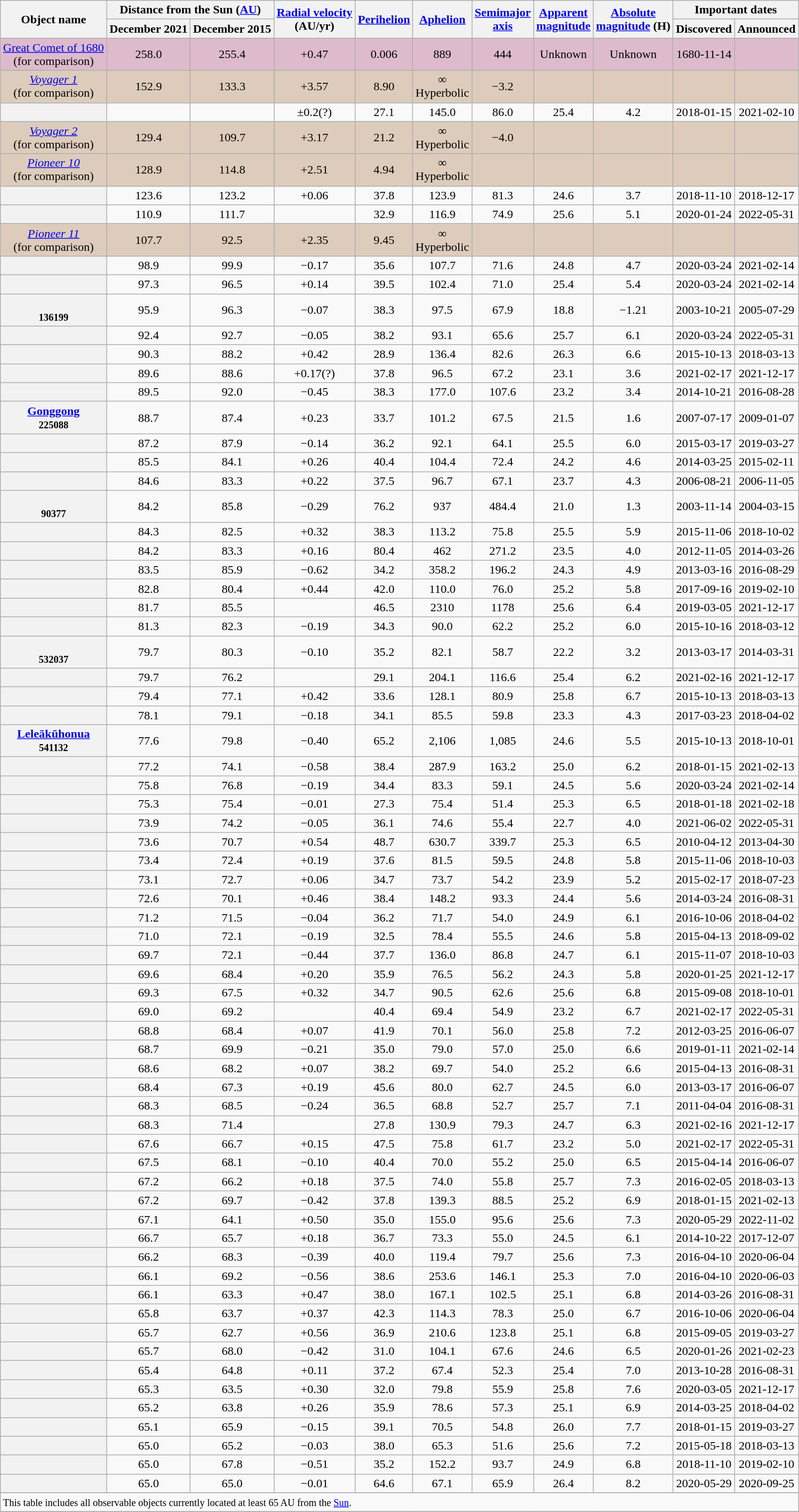<table class="wikitable sortable" style="text-align: center;">
<tr>
<th rowspan=2>Object name</th>
<th colspan=2>Distance from the Sun (<a href='#'>AU</a>)</th>
<th rowspan=2 data-sort-type=number><a href='#'>Radial velocity</a><br>(AU/yr)</th>
<th rowspan=2 data-sort-type=number><a href='#'>Perihelion</a></th>
<th rowspan=2 data-sort-type=number><a href='#'>Aphelion</a></th>
<th rowspan=2 data-sort-type=number><a href='#'>Semimajor<br>axis</a></th>
<th rowspan=2 data-sort-type=number><a href='#'>Apparent<br>magnitude</a></th>
<th rowspan=2 data-sort-type=number><a href='#'>Absolute<br>magnitude</a> (H)</th>
<th colspan=2>Important dates</th>
</tr>
<tr>
<th data-sort-type=number>December 2021</th>
<th data-sort-type=number>December 2015</th>
<th data-sort-type=number>Discovered</th>
<th data-sort-type=number>Announced</th>
</tr>
<tr bgcolor=#ddbbcc>
<td><a href='#'>Great Comet of 1680</a><br>(for comparison)</td>
<td>258.0</td>
<td>255.4</td>
<td>+0.47</td>
<td>0.006</td>
<td>889</td>
<td>444</td>
<td>Unknown</td>
<td>Unknown</td>
<td>1680-11-14</td>
<td></td>
</tr>
<tr bgcolor=#ddccbb>
<td><em><a href='#'>Voyager 1</a></em><br>(for comparison)</td>
<td>152.9</td>
<td>133.3</td>
<td>+3.57</td>
<td>8.90</td>
<td data-sort-value="10000">∞<br>Hyperbolic</td>
<td>−3.2</td>
<td></td>
<td></td>
<td></td>
<td></td>
</tr>
<tr>
<th></th>
<td></td>
<td></td>
<td>±0.2(?)</td>
<td>27.1</td>
<td>145.0</td>
<td>86.0</td>
<td>25.4</td>
<td>4.2</td>
<td>2018-01-15</td>
<td>2021-02-10</td>
</tr>
<tr bgcolor=#ddccbb>
<td><em><a href='#'>Voyager 2</a></em><br>(for comparison)</td>
<td>129.4</td>
<td>109.7</td>
<td>+3.17</td>
<td>21.2</td>
<td data-sort-value="10000">∞<br>Hyperbolic</td>
<td>−4.0</td>
<td></td>
<td></td>
<td></td>
<td></td>
</tr>
<tr bgcolor=#ddccbb>
<td><em><a href='#'>Pioneer 10</a></em><br>(for comparison)</td>
<td>128.9</td>
<td>114.8</td>
<td>+2.51</td>
<td>4.94</td>
<td data-sort-value="10000">∞<br>Hyperbolic</td>
<td></td>
<td></td>
<td></td>
<td></td>
<td></td>
</tr>
<tr>
<th></th>
<td>123.6</td>
<td>123.2</td>
<td>+0.06</td>
<td>37.8</td>
<td>123.9</td>
<td>81.3</td>
<td>24.6</td>
<td>3.7</td>
<td>2018-11-10</td>
<td>2018-12-17</td>
</tr>
<tr>
<th></th>
<td>110.9</td>
<td>111.7</td>
<td></td>
<td>32.9</td>
<td>116.9</td>
<td>74.9</td>
<td>25.6</td>
<td>5.1</td>
<td>2020-01-24</td>
<td>2022-05-31</td>
</tr>
<tr bgcolor=#ddccbb>
<td><em><a href='#'>Pioneer 11</a></em><br>(for comparison)</td>
<td>107.7</td>
<td>92.5</td>
<td>+2.35</td>
<td>9.45</td>
<td data-sort-value="10000">∞<br>Hyperbolic</td>
<td></td>
<td></td>
<td></td>
<td></td>
<td></td>
</tr>
<tr>
<th></th>
<td>98.9</td>
<td>99.9</td>
<td>−0.17</td>
<td>35.6</td>
<td>107.7</td>
<td>71.6</td>
<td>24.8</td>
<td>4.7</td>
<td>2020-03-24</td>
<td>2021-02-14</td>
</tr>
<tr>
<th></th>
<td>97.3</td>
<td>96.5</td>
<td>+0.14</td>
<td>39.5</td>
<td>102.4</td>
<td>71.0</td>
<td>25.4</td>
<td>5.4</td>
<td>2020-03-24</td>
<td>2021-02-14</td>
</tr>
<tr>
<th><br><small>136199</small></th>
<td>95.9</td>
<td>96.3</td>
<td>−0.07</td>
<td>38.3</td>
<td>97.5</td>
<td>67.9</td>
<td>18.8</td>
<td>−1.21</td>
<td>2003-10-21</td>
<td>2005-07-29</td>
</tr>
<tr>
<th></th>
<td>92.4</td>
<td>92.7</td>
<td>−0.05</td>
<td>38.2</td>
<td>93.1</td>
<td>65.6</td>
<td>25.7</td>
<td>6.1</td>
<td>2020-03-24</td>
<td>2022-05-31</td>
</tr>
<tr>
<th></th>
<td>90.3</td>
<td>88.2</td>
<td>+0.42</td>
<td>28.9</td>
<td>136.4</td>
<td>82.6</td>
<td>26.3</td>
<td>6.6</td>
<td>2015-10-13</td>
<td>2018-03-13</td>
</tr>
<tr>
<th></th>
<td>89.6</td>
<td>88.6</td>
<td>+0.17(?)</td>
<td>37.8</td>
<td>96.5</td>
<td>67.2</td>
<td>23.1</td>
<td>3.6</td>
<td>2021-02-17</td>
<td>2021-12-17</td>
</tr>
<tr>
<th></th>
<td>89.5</td>
<td>92.0</td>
<td>−0.45</td>
<td>38.3</td>
<td>177.0</td>
<td>107.6</td>
<td>23.2</td>
<td>3.4</td>
<td>2014-10-21</td>
<td>2016-08-28</td>
</tr>
<tr>
<th><a href='#'>Gonggong</a><br><small>225088</small></th>
<td>88.7</td>
<td>87.4</td>
<td>+0.23</td>
<td>33.7</td>
<td>101.2</td>
<td>67.5</td>
<td>21.5</td>
<td>1.6</td>
<td>2007-07-17</td>
<td>2009-01-07</td>
</tr>
<tr>
<th></th>
<td>87.2</td>
<td>87.9</td>
<td>−0.14</td>
<td>36.2</td>
<td>92.1</td>
<td>64.1</td>
<td>25.5</td>
<td>6.0</td>
<td>2015-03-17</td>
<td>2019-03-27</td>
</tr>
<tr>
<th></th>
<td>85.5</td>
<td>84.1</td>
<td>+0.26</td>
<td>40.4</td>
<td>104.4</td>
<td>72.4</td>
<td>24.2</td>
<td>4.6</td>
<td>2014-03-25</td>
<td>2015-02-11</td>
</tr>
<tr>
<th></th>
<td>84.6</td>
<td>83.3</td>
<td>+0.22</td>
<td>37.5</td>
<td>96.7</td>
<td>67.1</td>
<td>23.7</td>
<td>4.3</td>
<td>2006-08-21</td>
<td>2006-11-05</td>
</tr>
<tr>
<th><br><small>90377</small></th>
<td>84.2</td>
<td>85.8</td>
<td>−0.29</td>
<td>76.2</td>
<td>937</td>
<td>484.4</td>
<td>21.0</td>
<td>1.3</td>
<td>2003-11-14</td>
<td>2004-03-15</td>
</tr>
<tr>
<th></th>
<td>84.3</td>
<td>82.5</td>
<td>+0.32</td>
<td>38.3</td>
<td>113.2</td>
<td>75.8</td>
<td>25.5</td>
<td>5.9</td>
<td>2015-11-06</td>
<td>2018-10-02</td>
</tr>
<tr>
<th></th>
<td>84.2</td>
<td>83.3</td>
<td>+0.16</td>
<td>80.4</td>
<td>462</td>
<td>271.2</td>
<td>23.5</td>
<td>4.0</td>
<td>2012-11-05</td>
<td>2014-03-26</td>
</tr>
<tr>
<th></th>
<td>83.5</td>
<td>85.9</td>
<td>−0.62</td>
<td>34.2</td>
<td>358.2</td>
<td>196.2</td>
<td>24.3</td>
<td>4.9</td>
<td>2013-03-16</td>
<td>2016-08-29</td>
</tr>
<tr>
<th></th>
<td>82.8</td>
<td>80.4</td>
<td>+0.44</td>
<td>42.0</td>
<td>110.0</td>
<td>76.0</td>
<td>25.2</td>
<td>5.8</td>
<td>2017-09-16</td>
<td>2019-02-10</td>
</tr>
<tr>
<th></th>
<td>81.7</td>
<td>85.5</td>
<td></td>
<td>46.5</td>
<td>2310</td>
<td>1178</td>
<td>25.6</td>
<td>6.4</td>
<td>2019-03-05</td>
<td>2021-12-17</td>
</tr>
<tr>
<th></th>
<td>81.3</td>
<td>82.3</td>
<td>−0.19</td>
<td>34.3</td>
<td>90.0</td>
<td>62.2</td>
<td>25.2</td>
<td>6.0</td>
<td>2015-10-16</td>
<td>2018-03-12</td>
</tr>
<tr>
<th><br><small>532037</small></th>
<td>79.7</td>
<td>80.3</td>
<td>−0.10</td>
<td>35.2</td>
<td>82.1</td>
<td>58.7</td>
<td>22.2</td>
<td>3.2</td>
<td>2013-03-17</td>
<td>2014-03-31</td>
</tr>
<tr>
<th></th>
<td>79.7</td>
<td>76.2</td>
<td></td>
<td>29.1</td>
<td>204.1</td>
<td>116.6</td>
<td>25.4</td>
<td>6.2</td>
<td>2021-02-16</td>
<td>2021-12-17</td>
</tr>
<tr>
<th></th>
<td>79.4</td>
<td>77.1</td>
<td>+0.42</td>
<td>33.6</td>
<td>128.1</td>
<td>80.9</td>
<td>25.8</td>
<td>6.7</td>
<td>2015-10-13</td>
<td>2018-03-13</td>
</tr>
<tr>
<th></th>
<td>78.1</td>
<td>79.1</td>
<td>−0.18</td>
<td>34.1</td>
<td>85.5</td>
<td>59.8</td>
<td>23.3</td>
<td>4.3</td>
<td>2017-03-23</td>
<td>2018-04-02</td>
</tr>
<tr>
<th><a href='#'>Leleākūhonua</a><br><small>541132</small></th>
<td>77.6</td>
<td>79.8</td>
<td>−0.40</td>
<td>65.2</td>
<td>2,106</td>
<td>1,085</td>
<td>24.6</td>
<td>5.5</td>
<td>2015-10-13</td>
<td>2018-10-01</td>
</tr>
<tr>
<th></th>
<td>77.2</td>
<td>74.1</td>
<td>−0.58</td>
<td>38.4</td>
<td>287.9</td>
<td>163.2</td>
<td>25.0</td>
<td>6.2</td>
<td>2018-01-15</td>
<td>2021-02-13</td>
</tr>
<tr>
<th></th>
<td>75.8</td>
<td>76.8</td>
<td>−0.19</td>
<td>34.4</td>
<td>83.3</td>
<td>59.1</td>
<td>24.5</td>
<td>5.6</td>
<td>2020-03-24</td>
<td>2021-02-14</td>
</tr>
<tr>
<th></th>
<td>75.3</td>
<td>75.4</td>
<td>−0.01</td>
<td>27.3</td>
<td>75.4</td>
<td>51.4</td>
<td>25.3</td>
<td>6.5</td>
<td>2018-01-18</td>
<td>2021-02-18</td>
</tr>
<tr>
<th></th>
<td>73.9</td>
<td>74.2</td>
<td>−0.05</td>
<td>36.1</td>
<td>74.6</td>
<td>55.4</td>
<td>22.7</td>
<td>4.0</td>
<td>2021-06-02</td>
<td>2022-05-31</td>
</tr>
<tr>
<th></th>
<td>73.6</td>
<td>70.7</td>
<td>+0.54</td>
<td>48.7</td>
<td>630.7</td>
<td>339.7</td>
<td>25.3</td>
<td>6.5</td>
<td>2010-04-12</td>
<td>2013-04-30</td>
</tr>
<tr>
<th></th>
<td>73.4</td>
<td>72.4</td>
<td>+0.19</td>
<td>37.6</td>
<td>81.5</td>
<td>59.5</td>
<td>24.8</td>
<td>5.8</td>
<td>2015-11-06</td>
<td>2018-10-03</td>
</tr>
<tr>
<th></th>
<td>73.1</td>
<td>72.7</td>
<td>+0.06</td>
<td>34.7</td>
<td>73.7</td>
<td>54.2</td>
<td>23.9</td>
<td>5.2</td>
<td>2015-02-17</td>
<td>2018-07-23</td>
</tr>
<tr>
<th></th>
<td>72.6</td>
<td>70.1</td>
<td>+0.46</td>
<td>38.4</td>
<td>148.2</td>
<td>93.3</td>
<td>24.4</td>
<td>5.6</td>
<td>2014-03-24</td>
<td>2016-08-31</td>
</tr>
<tr>
<th></th>
<td>71.2</td>
<td>71.5</td>
<td>−0.04</td>
<td>36.2</td>
<td>71.7</td>
<td>54.0</td>
<td>24.9</td>
<td>6.1</td>
<td>2016-10-06</td>
<td>2018-04-02</td>
</tr>
<tr>
<th></th>
<td>71.0</td>
<td>72.1</td>
<td>−0.19</td>
<td>32.5</td>
<td>78.4</td>
<td>55.5</td>
<td>24.6</td>
<td>5.8</td>
<td>2015-04-13</td>
<td>2018-09-02</td>
</tr>
<tr>
<th></th>
<td>69.7</td>
<td>72.1</td>
<td>−0.44</td>
<td>37.7</td>
<td>136.0</td>
<td>86.8</td>
<td>24.7</td>
<td>6.1</td>
<td>2015-11-07</td>
<td>2018-10-03</td>
</tr>
<tr>
<th></th>
<td>69.6</td>
<td>68.4</td>
<td>+0.20</td>
<td>35.9</td>
<td>76.5</td>
<td>56.2</td>
<td>24.3</td>
<td>5.8</td>
<td>2020-01-25</td>
<td>2021-12-17</td>
</tr>
<tr>
<th></th>
<td>69.3</td>
<td>67.5</td>
<td>+0.32</td>
<td>34.7</td>
<td>90.5</td>
<td>62.6</td>
<td>25.6</td>
<td>6.8</td>
<td>2015-09-08</td>
<td>2018-10-01</td>
</tr>
<tr>
<th></th>
<td>69.0</td>
<td>69.2</td>
<td></td>
<td>40.4</td>
<td>69.4</td>
<td>54.9</td>
<td>23.2</td>
<td>6.7</td>
<td>2021-02-17</td>
<td>2022-05-31</td>
</tr>
<tr>
<th></th>
<td>68.8</td>
<td>68.4</td>
<td>+0.07</td>
<td>41.9</td>
<td>70.1</td>
<td>56.0</td>
<td>25.8</td>
<td>7.2</td>
<td>2012-03-25</td>
<td>2016-06-07</td>
</tr>
<tr>
<th></th>
<td>68.7</td>
<td>69.9</td>
<td>−0.21</td>
<td>35.0</td>
<td>79.0</td>
<td>57.0</td>
<td>25.0</td>
<td>6.6</td>
<td>2019-01-11</td>
<td>2021-02-14</td>
</tr>
<tr>
<th></th>
<td>68.6</td>
<td>68.2</td>
<td>+0.07</td>
<td>38.2</td>
<td>69.7</td>
<td>54.0</td>
<td>25.2</td>
<td>6.6</td>
<td>2015-04-13</td>
<td>2016-08-31</td>
</tr>
<tr>
<th></th>
<td>68.4</td>
<td>67.3</td>
<td>+0.19</td>
<td>45.6</td>
<td>80.0</td>
<td>62.7</td>
<td>24.5</td>
<td>6.0</td>
<td>2013-03-17</td>
<td>2016-06-07</td>
</tr>
<tr>
<th></th>
<td>68.3</td>
<td>68.5</td>
<td>−0.24</td>
<td>36.5</td>
<td>68.8</td>
<td>52.7</td>
<td>25.7</td>
<td>7.1</td>
<td>2011-04-04</td>
<td>2016-08-31</td>
</tr>
<tr>
<th></th>
<td>68.3</td>
<td>71.4</td>
<td></td>
<td>27.8</td>
<td>130.9</td>
<td>79.3</td>
<td>24.7</td>
<td>6.3</td>
<td>2021-02-16</td>
<td>2021-12-17</td>
</tr>
<tr>
<th></th>
<td>67.6</td>
<td>66.7</td>
<td>+0.15</td>
<td>47.5</td>
<td>75.8</td>
<td>61.7</td>
<td>23.2</td>
<td>5.0</td>
<td>2021-02-17</td>
<td>2022-05-31</td>
</tr>
<tr>
<th></th>
<td>67.5</td>
<td>68.1</td>
<td>−0.10</td>
<td>40.4</td>
<td>70.0</td>
<td>55.2</td>
<td>25.0</td>
<td>6.5</td>
<td>2015-04-14</td>
<td>2016-06-07</td>
</tr>
<tr>
<th></th>
<td>67.2</td>
<td>66.2</td>
<td>+0.18</td>
<td>37.5</td>
<td>74.0</td>
<td>55.8</td>
<td>25.7</td>
<td>7.3</td>
<td>2016-02-05</td>
<td>2018-03-13</td>
</tr>
<tr>
<th></th>
<td>67.2</td>
<td>69.7</td>
<td>−0.42</td>
<td>37.8</td>
<td>139.3</td>
<td>88.5</td>
<td>25.2</td>
<td>6.9</td>
<td>2018-01-15</td>
<td>2021-02-13</td>
</tr>
<tr>
<th></th>
<td>67.1</td>
<td>64.1</td>
<td>+0.50</td>
<td>35.0</td>
<td>155.0</td>
<td>95.6</td>
<td>25.6</td>
<td>7.3</td>
<td>2020-05-29</td>
<td>2022-11-02</td>
</tr>
<tr>
<th></th>
<td>66.7</td>
<td>65.7</td>
<td>+0.18</td>
<td>36.7</td>
<td>73.3</td>
<td>55.0</td>
<td>24.5</td>
<td>6.1</td>
<td>2014-10-22</td>
<td>2017-12-07</td>
</tr>
<tr>
<th></th>
<td>66.2</td>
<td>68.3</td>
<td>−0.39</td>
<td>40.0</td>
<td>119.4</td>
<td>79.7</td>
<td>25.6</td>
<td>7.3</td>
<td>2016-04-10</td>
<td>2020-06-04</td>
</tr>
<tr>
<th></th>
<td>66.1</td>
<td>69.2</td>
<td>−0.56</td>
<td>38.6</td>
<td>253.6</td>
<td>146.1</td>
<td>25.3</td>
<td>7.0</td>
<td>2016-04-10</td>
<td>2020-06-03</td>
</tr>
<tr>
<th></th>
<td>66.1</td>
<td>63.3</td>
<td>+0.47</td>
<td>38.0</td>
<td>167.1</td>
<td>102.5</td>
<td>25.1</td>
<td>6.8</td>
<td>2014-03-26</td>
<td>2016-08-31</td>
</tr>
<tr>
<th></th>
<td>65.8</td>
<td>63.7</td>
<td>+0.37</td>
<td>42.3</td>
<td>114.3</td>
<td>78.3</td>
<td>25.0</td>
<td>6.7</td>
<td>2016-10-06</td>
<td>2020-06-04</td>
</tr>
<tr>
<th></th>
<td>65.7</td>
<td>62.7</td>
<td>+0.56</td>
<td>36.9</td>
<td>210.6</td>
<td>123.8</td>
<td>25.1</td>
<td>6.8</td>
<td>2015-09-05</td>
<td>2019-03-27</td>
</tr>
<tr>
<th></th>
<td>65.7</td>
<td>68.0</td>
<td>−0.42</td>
<td>31.0</td>
<td>104.1</td>
<td>67.6</td>
<td>24.6</td>
<td>6.5</td>
<td>2020-01-26</td>
<td>2021-02-23</td>
</tr>
<tr>
<th></th>
<td>65.4</td>
<td>64.8</td>
<td>+0.11</td>
<td>37.2</td>
<td>67.4</td>
<td>52.3</td>
<td>25.4</td>
<td>7.0</td>
<td>2013-10-28</td>
<td>2016-08-31</td>
</tr>
<tr>
<th></th>
<td>65.3</td>
<td>63.5</td>
<td>+0.30</td>
<td>32.0</td>
<td>79.8</td>
<td>55.9</td>
<td>25.8</td>
<td>7.6</td>
<td>2020-03-05</td>
<td>2021-12-17</td>
</tr>
<tr>
<th></th>
<td>65.2</td>
<td>63.8</td>
<td>+0.26</td>
<td>35.9</td>
<td>78.6</td>
<td>57.3</td>
<td>25.1</td>
<td>6.9</td>
<td>2014-03-25</td>
<td>2018-04-02</td>
</tr>
<tr>
<th></th>
<td>65.1</td>
<td>65.9</td>
<td>−0.15</td>
<td>39.1</td>
<td>70.5</td>
<td>54.8</td>
<td>26.0</td>
<td>7.7</td>
<td>2018-01-15</td>
<td>2019-03-27</td>
</tr>
<tr>
<th></th>
<td>65.0</td>
<td>65.2</td>
<td>−0.03</td>
<td>38.0</td>
<td>65.3</td>
<td>51.6</td>
<td>25.6</td>
<td>7.2</td>
<td>2015-05-18</td>
<td>2018-03-13</td>
</tr>
<tr>
<th></th>
<td>65.0</td>
<td>67.8</td>
<td>−0.51</td>
<td>35.2</td>
<td>152.2</td>
<td>93.7</td>
<td>24.9</td>
<td>6.8</td>
<td>2018-11-10</td>
<td>2019-02-10</td>
</tr>
<tr>
<th></th>
<td>65.0</td>
<td>65.0</td>
<td>−0.01</td>
<td>64.6</td>
<td>67.1</td>
<td>65.9</td>
<td>26.4</td>
<td>8.2</td>
<td>2020-05-29</td>
<td>2020-09-25</td>
</tr>
<tr>
</tr>
<tr>
</tr>
<tr class="sortbottom">
<td colspan=99 style="text-align:left;"><small>This table includes all observable objects currently located at least 65 AU from the <a href='#'>Sun</a>.</small></td>
</tr>
<tr>
</tr>
</table>
